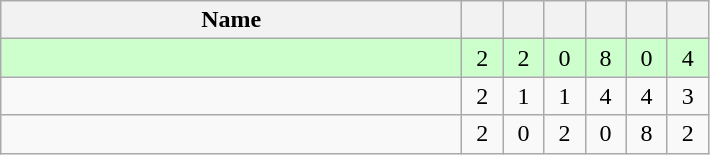<table class=wikitable style="text-align:center">
<tr>
<th width=300>Name</th>
<th width=20></th>
<th width=20></th>
<th width=20></th>
<th width=20></th>
<th width=20></th>
<th width=20></th>
</tr>
<tr style="background-color:#ccffcc;">
<td style="text-align:left;"></td>
<td>2</td>
<td>2</td>
<td>0</td>
<td>8</td>
<td>0</td>
<td>4</td>
</tr>
<tr>
<td style="text-align:left;"></td>
<td>2</td>
<td>1</td>
<td>1</td>
<td>4</td>
<td>4</td>
<td>3</td>
</tr>
<tr>
<td style="text-align:left;"></td>
<td>2</td>
<td>0</td>
<td>2</td>
<td>0</td>
<td>8</td>
<td>2</td>
</tr>
</table>
